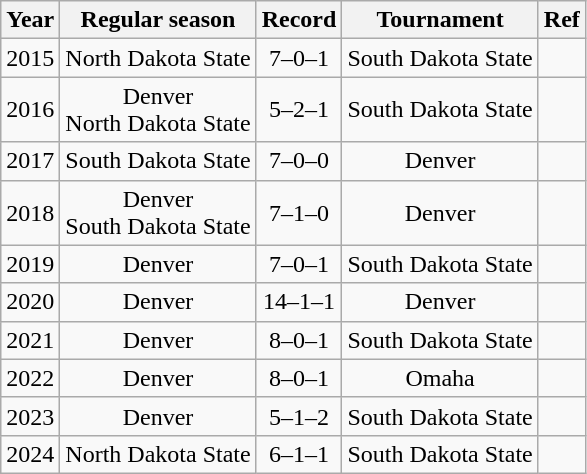<table class="wikitable" style="text-align:center;" cellspacing="2">
<tr>
<th>Year</th>
<th>Regular season</th>
<th>Record</th>
<th>Tournament</th>
<th>Ref</th>
</tr>
<tr>
<td>2015</td>
<td>North Dakota State</td>
<td>7–0–1</td>
<td>South Dakota State</td>
<td></td>
</tr>
<tr>
<td>2016</td>
<td>Denver<br>North Dakota State</td>
<td>5–2–1</td>
<td>South Dakota State</td>
<td></td>
</tr>
<tr>
<td>2017</td>
<td>South Dakota State</td>
<td>7–0–0</td>
<td>Denver</td>
<td></td>
</tr>
<tr>
<td>2018</td>
<td>Denver<br>South Dakota State</td>
<td>7–1–0</td>
<td>Denver</td>
<td></td>
</tr>
<tr>
<td>2019</td>
<td>Denver</td>
<td>7–0–1</td>
<td>South Dakota State</td>
<td></td>
</tr>
<tr>
<td>2020</td>
<td>Denver</td>
<td>14–1–1</td>
<td>Denver</td>
<td></td>
</tr>
<tr>
<td>2021</td>
<td>Denver</td>
<td>8–0–1</td>
<td>South Dakota State</td>
<td></td>
</tr>
<tr>
<td>2022</td>
<td>Denver</td>
<td>8–0–1</td>
<td>Omaha</td>
<td></td>
</tr>
<tr>
<td>2023</td>
<td>Denver</td>
<td>5–1–2</td>
<td>South Dakota State</td>
<td></td>
</tr>
<tr>
<td>2024</td>
<td>North Dakota State</td>
<td>6–1–1</td>
<td>South Dakota State</td>
<td></td>
</tr>
</table>
